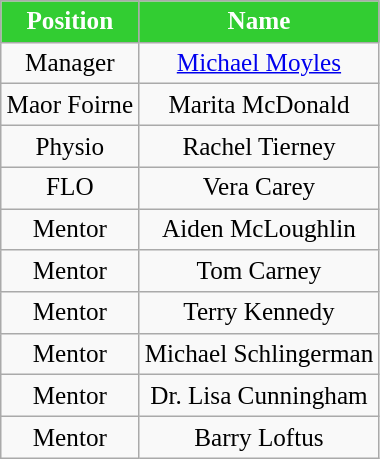<table class="wikitable" border="2" style="text-align:center; float:center; font-size:105%">
<tr>
<th style=background:#32CD32;color:white;><strong>Position</strong></th>
<th style=background:#32CD32;color:white;><strong>Name</strong></th>
</tr>
<tr>
<td>Manager</td>
<td><a href='#'>Michael Moyles</a></td>
</tr>
<tr>
<td>Maor Foirne</td>
<td>Marita McDonald</td>
</tr>
<tr>
<td>Physio</td>
<td>Rachel Tierney</td>
</tr>
<tr>
<td>FLO</td>
<td>Vera Carey</td>
</tr>
<tr>
<td>Mentor</td>
<td>Aiden McLoughlin</td>
</tr>
<tr>
<td>Mentor</td>
<td>Tom Carney</td>
</tr>
<tr>
<td>Mentor</td>
<td>Terry Kennedy</td>
</tr>
<tr>
<td>Mentor</td>
<td>Michael Schlingerman</td>
</tr>
<tr>
<td>Mentor</td>
<td>Dr. Lisa Cunningham</td>
</tr>
<tr>
<td>Mentor</td>
<td>Barry Loftus</td>
</tr>
</table>
